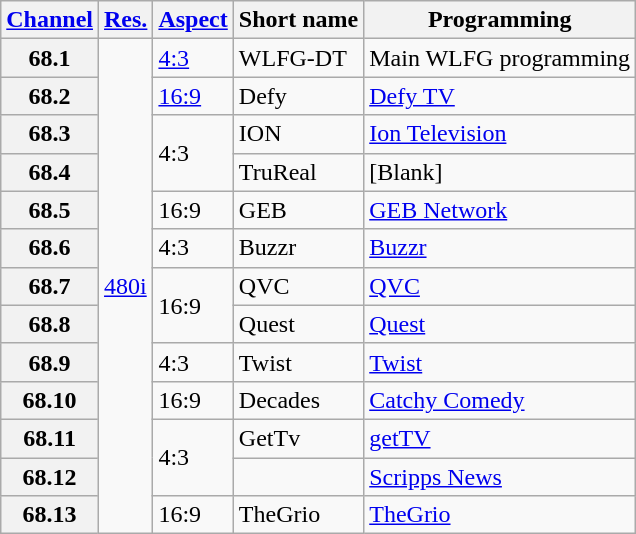<table class="wikitable">
<tr>
<th scope = "col"><a href='#'>Channel</a></th>
<th scope = "col"><a href='#'>Res.</a></th>
<th scope = "col"><a href='#'>Aspect</a></th>
<th scope = "col">Short name</th>
<th scope = "col">Programming</th>
</tr>
<tr>
<th scope = "row">68.1</th>
<td rowspan=13><a href='#'>480i</a></td>
<td><a href='#'>4:3</a></td>
<td>WLFG-DT</td>
<td>Main WLFG programming</td>
</tr>
<tr>
<th scope = "row">68.2</th>
<td><a href='#'>16:9</a></td>
<td>Defy</td>
<td><a href='#'>Defy TV</a></td>
</tr>
<tr>
<th scope = "row">68.3</th>
<td rowspan=2>4:3</td>
<td>ION</td>
<td><a href='#'>Ion Television</a></td>
</tr>
<tr>
<th scope = "row">68.4</th>
<td>TruReal</td>
<td>[Blank]</td>
</tr>
<tr>
<th scope = "row">68.5</th>
<td>16:9</td>
<td>GEB</td>
<td><a href='#'>GEB Network</a></td>
</tr>
<tr>
<th scope = "row">68.6</th>
<td>4:3</td>
<td>Buzzr</td>
<td><a href='#'>Buzzr</a></td>
</tr>
<tr>
<th scope = "row">68.7</th>
<td rowspan=2>16:9</td>
<td>QVC</td>
<td><a href='#'>QVC</a></td>
</tr>
<tr>
<th scope = "row">68.8</th>
<td>Quest</td>
<td><a href='#'>Quest</a></td>
</tr>
<tr>
<th scope = "row">68.9</th>
<td>4:3</td>
<td>Twist</td>
<td><a href='#'>Twist</a></td>
</tr>
<tr>
<th scope = "row">68.10</th>
<td>16:9</td>
<td>Decades</td>
<td><a href='#'>Catchy Comedy</a></td>
</tr>
<tr>
<th scope = "row">68.11</th>
<td rowspan=2>4:3</td>
<td>GetTv</td>
<td><a href='#'>getTV</a></td>
</tr>
<tr>
<th scope = "row">68.12</th>
<td></td>
<td><a href='#'>Scripps News</a></td>
</tr>
<tr>
<th scope = "row">68.13</th>
<td>16:9</td>
<td>TheGrio</td>
<td><a href='#'>TheGrio</a></td>
</tr>
</table>
